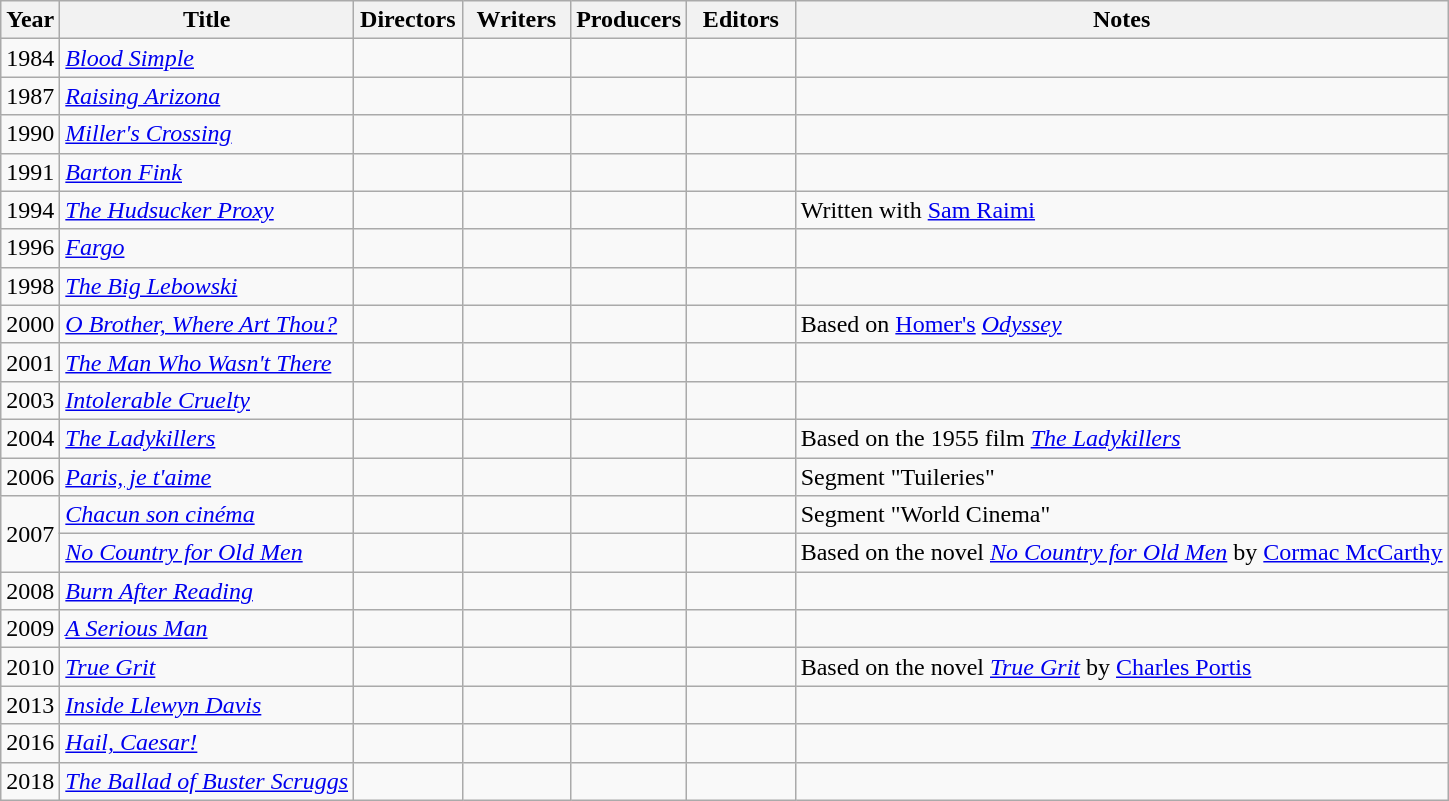<table class="wikitable">
<tr>
<th>Year</th>
<th>Title</th>
<th width=65>Directors</th>
<th width=65>Writers</th>
<th width=65>Producers</th>
<th width=65>Editors</th>
<th>Notes</th>
</tr>
<tr>
<td>1984</td>
<td><em><a href='#'>Blood Simple</a></em></td>
<td></td>
<td></td>
<td></td>
<td></td>
<td></td>
</tr>
<tr>
<td>1987</td>
<td><em><a href='#'>Raising Arizona</a></em></td>
<td></td>
<td></td>
<td></td>
<td></td>
<td></td>
</tr>
<tr>
<td>1990</td>
<td><em><a href='#'>Miller's Crossing</a></em></td>
<td></td>
<td></td>
<td></td>
<td></td>
<td></td>
</tr>
<tr>
<td>1991</td>
<td><em><a href='#'>Barton Fink</a></em></td>
<td></td>
<td></td>
<td></td>
<td></td>
<td></td>
</tr>
<tr>
<td>1994</td>
<td><em><a href='#'>The Hudsucker Proxy</a></em></td>
<td></td>
<td></td>
<td></td>
<td></td>
<td>Written with <a href='#'>Sam Raimi</a></td>
</tr>
<tr>
<td>1996</td>
<td><em><a href='#'>Fargo</a></em></td>
<td></td>
<td></td>
<td></td>
<td></td>
<td></td>
</tr>
<tr>
<td>1998</td>
<td><em><a href='#'>The Big Lebowski</a></em></td>
<td></td>
<td></td>
<td></td>
<td></td>
<td></td>
</tr>
<tr>
<td>2000</td>
<td><em><a href='#'>O Brother, Where Art Thou?</a></em></td>
<td></td>
<td></td>
<td></td>
<td></td>
<td>Based on <a href='#'>Homer's</a> <em><a href='#'>Odyssey</a></em></td>
</tr>
<tr>
<td>2001</td>
<td><em><a href='#'>The Man Who Wasn't There</a></em></td>
<td></td>
<td></td>
<td></td>
<td></td>
<td></td>
</tr>
<tr>
<td>2003</td>
<td><em><a href='#'>Intolerable Cruelty</a></em></td>
<td></td>
<td></td>
<td></td>
<td></td>
<td></td>
</tr>
<tr>
<td>2004</td>
<td><em><a href='#'>The Ladykillers</a></em></td>
<td></td>
<td></td>
<td></td>
<td></td>
<td>Based on the 1955 film <em><a href='#'>The Ladykillers</a></em></td>
</tr>
<tr>
<td>2006</td>
<td><em><a href='#'>Paris, je t'aime</a></em></td>
<td></td>
<td></td>
<td></td>
<td></td>
<td>Segment "Tuileries"</td>
</tr>
<tr>
<td rowspan="2">2007</td>
<td><em><a href='#'>Chacun son cinéma</a></em></td>
<td></td>
<td></td>
<td></td>
<td></td>
<td>Segment "World Cinema"</td>
</tr>
<tr>
<td><em><a href='#'>No Country for Old Men</a></em></td>
<td></td>
<td></td>
<td></td>
<td></td>
<td>Based on the novel <em><a href='#'>No Country for Old Men</a></em> by <a href='#'>Cormac McCarthy</a></td>
</tr>
<tr>
<td>2008</td>
<td><em><a href='#'>Burn After Reading</a></em></td>
<td></td>
<td></td>
<td></td>
<td></td>
<td></td>
</tr>
<tr>
<td>2009</td>
<td><em><a href='#'>A Serious Man</a></em></td>
<td></td>
<td></td>
<td></td>
<td></td>
<td></td>
</tr>
<tr>
<td>2010</td>
<td><em><a href='#'>True Grit</a></em></td>
<td></td>
<td></td>
<td></td>
<td></td>
<td>Based on the novel <em><a href='#'>True Grit</a></em> by <a href='#'>Charles Portis</a></td>
</tr>
<tr>
<td>2013</td>
<td><em><a href='#'>Inside Llewyn Davis</a></em></td>
<td></td>
<td></td>
<td></td>
<td></td>
<td></td>
</tr>
<tr>
<td>2016</td>
<td><em><a href='#'>Hail, Caesar!</a></em></td>
<td></td>
<td></td>
<td></td>
<td></td>
<td></td>
</tr>
<tr>
<td>2018</td>
<td><em><a href='#'>The Ballad of Buster Scruggs</a></em></td>
<td></td>
<td></td>
<td></td>
<td></td>
<td></td>
</tr>
</table>
